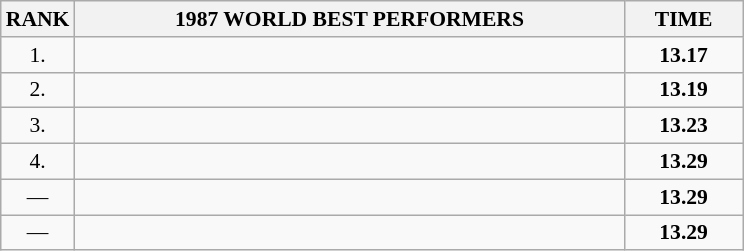<table class="wikitable" style="border-collapse: collapse; font-size: 90%;">
<tr>
<th>RANK</th>
<th align="center" style="width: 25em">1987 WORLD BEST PERFORMERS</th>
<th align="center" style="width: 5em">TIME</th>
</tr>
<tr>
<td align="center">1.</td>
<td></td>
<td align="center"><strong>13.17</strong></td>
</tr>
<tr>
<td align="center">2.</td>
<td></td>
<td align="center"><strong>13.19</strong></td>
</tr>
<tr>
<td align="center">3.</td>
<td></td>
<td align="center"><strong>13.23</strong></td>
</tr>
<tr>
<td align="center">4.</td>
<td></td>
<td align="center"><strong>13.29</strong></td>
</tr>
<tr>
<td align="center">—</td>
<td></td>
<td align="center"><strong>13.29</strong></td>
</tr>
<tr>
<td align="center">—</td>
<td></td>
<td align="center"><strong>13.29</strong></td>
</tr>
</table>
